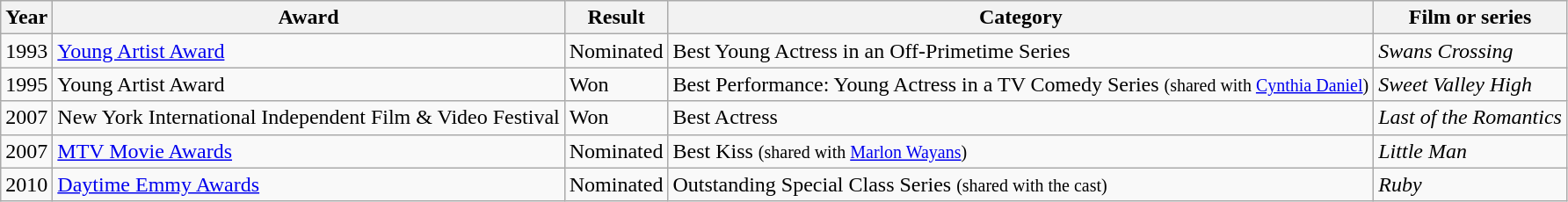<table class="wikitable sortable">
<tr>
<th>Year</th>
<th>Award</th>
<th>Result</th>
<th>Category</th>
<th>Film or series</th>
</tr>
<tr>
<td>1993</td>
<td><a href='#'>Young Artist Award</a></td>
<td>Nominated</td>
<td>Best Young Actress in an Off-Primetime Series</td>
<td><em>Swans Crossing</em></td>
</tr>
<tr>
<td>1995</td>
<td>Young Artist Award</td>
<td>Won</td>
<td>Best Performance: Young Actress in a TV Comedy Series <small>(shared with <a href='#'>Cynthia Daniel</a>)</small></td>
<td><em>Sweet Valley High</em></td>
</tr>
<tr>
<td>2007</td>
<td>New York International Independent Film & Video Festival</td>
<td>Won</td>
<td>Best Actress</td>
<td><em>Last of the Romantics</em></td>
</tr>
<tr>
<td>2007</td>
<td><a href='#'>MTV Movie Awards</a></td>
<td>Nominated</td>
<td>Best Kiss <small>(shared with <a href='#'>Marlon Wayans</a>)</small></td>
<td><em>Little Man</em></td>
</tr>
<tr>
<td>2010</td>
<td><a href='#'>Daytime Emmy Awards</a></td>
<td>Nominated</td>
<td>Outstanding Special Class Series <small>(shared with the cast)</small></td>
<td><em>Ruby</em></td>
</tr>
</table>
